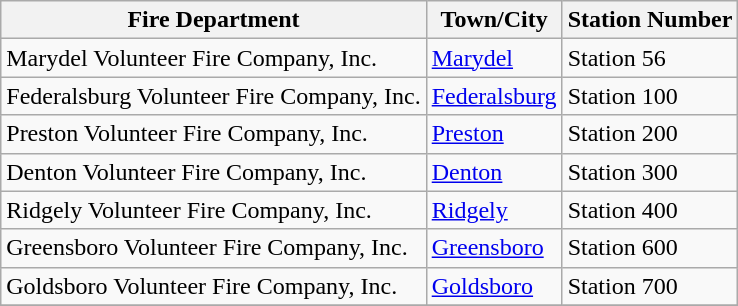<table class="wikitable">
<tr>
<th>Fire Department</th>
<th>Town/City</th>
<th>Station Number</th>
</tr>
<tr>
<td>Marydel Volunteer Fire Company, Inc.</td>
<td><a href='#'>Marydel</a></td>
<td>Station 56</td>
</tr>
<tr>
<td>Federalsburg Volunteer Fire Company, Inc.</td>
<td><a href='#'>Federalsburg</a></td>
<td>Station 100</td>
</tr>
<tr>
<td>Preston Volunteer Fire Company, Inc.</td>
<td><a href='#'>Preston</a></td>
<td>Station 200</td>
</tr>
<tr>
<td>Denton Volunteer Fire Company, Inc.</td>
<td><a href='#'>Denton</a></td>
<td>Station 300</td>
</tr>
<tr>
<td>Ridgely Volunteer Fire Company, Inc.</td>
<td><a href='#'>Ridgely</a></td>
<td>Station 400</td>
</tr>
<tr>
<td>Greensboro Volunteer Fire Company, Inc.</td>
<td><a href='#'>Greensboro</a></td>
<td>Station 600</td>
</tr>
<tr>
<td>Goldsboro Volunteer Fire Company, Inc.</td>
<td><a href='#'>Goldsboro</a></td>
<td>Station 700</td>
</tr>
<tr>
</tr>
</table>
